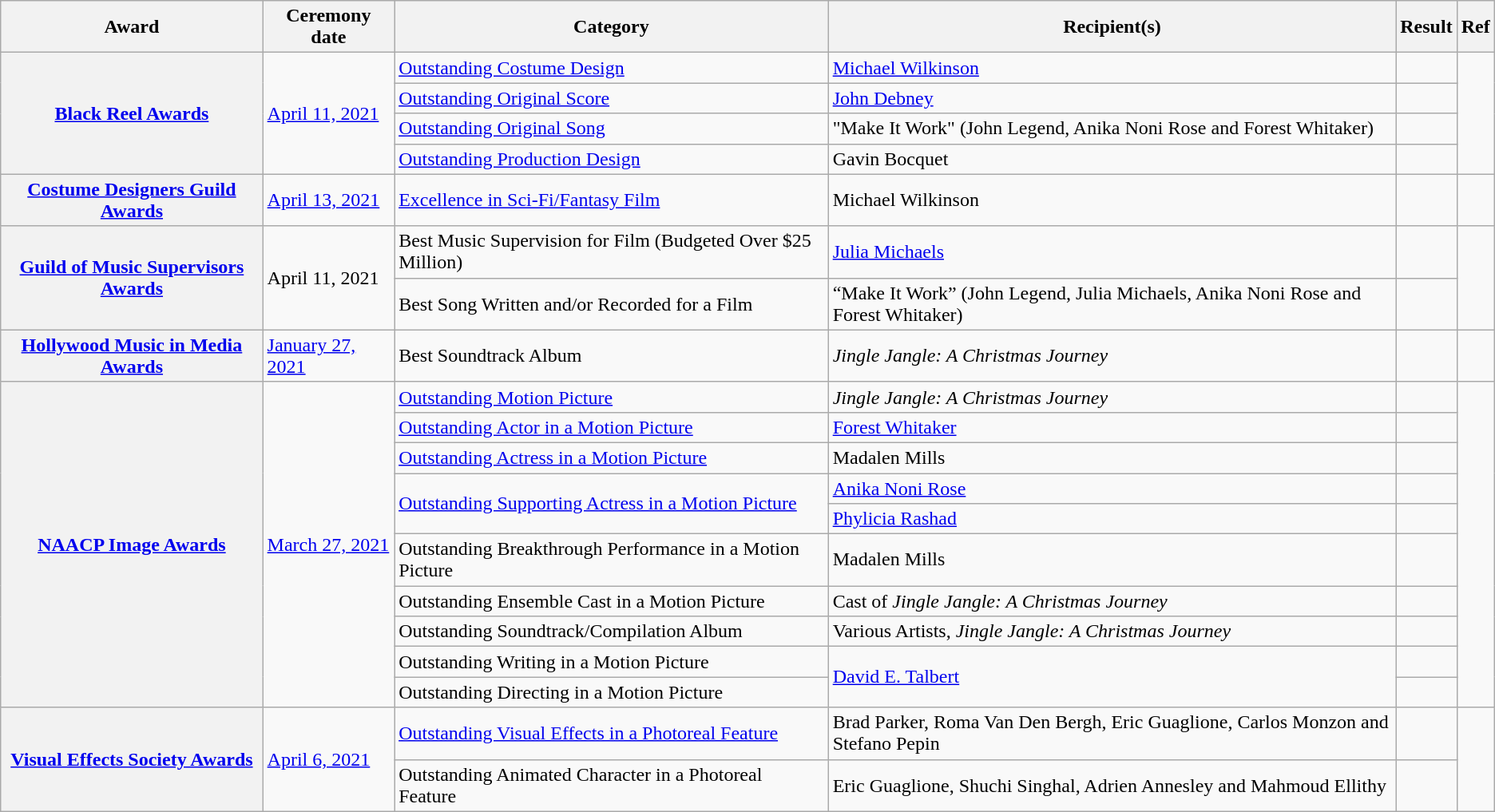<table class="wikitable sortable">
<tr>
<th>Award</th>
<th>Ceremony date</th>
<th>Category</th>
<th>Recipient(s)</th>
<th>Result</th>
<th>Ref</th>
</tr>
<tr>
<th rowspan="4"><a href='#'>Black Reel Awards</a></th>
<td rowspan="4"><a href='#'>April 11, 2021</a></td>
<td><a href='#'>Outstanding Costume Design</a></td>
<td><a href='#'>Michael Wilkinson</a></td>
<td></td>
<td rowspan="4"></td>
</tr>
<tr>
<td><a href='#'>Outstanding Original Score</a></td>
<td><a href='#'>John Debney</a></td>
<td></td>
</tr>
<tr>
<td><a href='#'>Outstanding Original Song</a></td>
<td>"Make It Work" (John Legend, Anika Noni Rose and Forest Whitaker)</td>
<td></td>
</tr>
<tr>
<td><a href='#'>Outstanding Production Design</a></td>
<td>Gavin Bocquet</td>
<td></td>
</tr>
<tr>
<th><a href='#'>Costume Designers Guild Awards</a></th>
<td><a href='#'>April 13, 2021</a></td>
<td><a href='#'>Excellence in Sci-Fi/Fantasy Film</a></td>
<td>Michael Wilkinson</td>
<td></td>
<td></td>
</tr>
<tr>
<th rowspan="2"><a href='#'>Guild of Music Supervisors Awards</a></th>
<td rowspan="2">April 11, 2021</td>
<td>Best Music Supervision for Film (Budgeted Over $25 Million)</td>
<td><a href='#'>Julia Michaels</a></td>
<td></td>
<td rowspan="2"></td>
</tr>
<tr>
<td>Best Song Written and/or Recorded for a Film</td>
<td>“Make It Work” (John Legend, Julia Michaels, Anika Noni Rose and Forest Whitaker)</td>
<td></td>
</tr>
<tr>
<th><a href='#'>Hollywood Music in Media Awards</a></th>
<td><a href='#'>January 27, 2021</a></td>
<td>Best Soundtrack Album</td>
<td><em>Jingle Jangle: A Christmas Journey</em></td>
<td></td>
<td></td>
</tr>
<tr>
<th rowspan="10"><a href='#'>NAACP Image Awards</a></th>
<td rowspan="10"><a href='#'>March 27, 2021</a></td>
<td><a href='#'>Outstanding Motion Picture</a></td>
<td><em>Jingle Jangle: A Christmas Journey</em></td>
<td></td>
<td rowspan="10"><br></td>
</tr>
<tr>
<td><a href='#'>Outstanding Actor in a Motion Picture</a></td>
<td><a href='#'>Forest Whitaker</a></td>
<td></td>
</tr>
<tr>
<td><a href='#'>Outstanding Actress in a Motion Picture</a></td>
<td>Madalen Mills</td>
<td></td>
</tr>
<tr>
<td rowspan="2"><a href='#'>Outstanding Supporting Actress in a Motion Picture</a></td>
<td><a href='#'>Anika Noni Rose</a></td>
<td></td>
</tr>
<tr>
<td><a href='#'>Phylicia Rashad</a></td>
<td></td>
</tr>
<tr>
<td>Outstanding Breakthrough Performance in a Motion Picture</td>
<td>Madalen Mills</td>
<td></td>
</tr>
<tr>
<td>Outstanding Ensemble Cast in a Motion Picture</td>
<td>Cast of <em>Jingle Jangle: A Christmas Journey</em></td>
<td></td>
</tr>
<tr>
<td>Outstanding Soundtrack/Compilation Album</td>
<td>Various Artists, <em>Jingle Jangle: A Christmas Journey</em></td>
<td></td>
</tr>
<tr>
<td>Outstanding Writing in a Motion Picture</td>
<td rowspan="2"><a href='#'>David E. Talbert</a></td>
<td></td>
</tr>
<tr>
<td>Outstanding Directing in a Motion Picture</td>
<td></td>
</tr>
<tr>
<th rowspan="2"><a href='#'>Visual Effects Society Awards</a></th>
<td rowspan="2"><a href='#'>April 6, 2021</a></td>
<td><a href='#'>Outstanding Visual Effects in a Photoreal Feature</a></td>
<td>Brad Parker, Roma Van Den Bergh, Eric Guaglione, Carlos Monzon and Stefano Pepin</td>
<td></td>
<td rowspan="2"></td>
</tr>
<tr>
<td>Outstanding Animated Character in a Photoreal Feature</td>
<td>Eric Guaglione, Shuchi Singhal, Adrien Annesley and Mahmoud Ellithy </td>
<td></td>
</tr>
</table>
